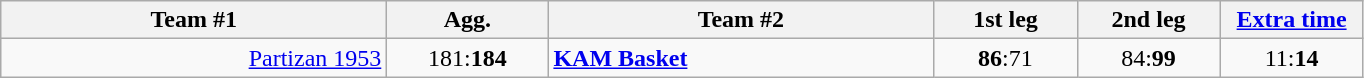<table class=wikitable style="text-align:center">
<tr>
<th width=250>Team #1</th>
<th width=100>Agg.</th>
<th width=250>Team #2</th>
<th width=88>1st leg</th>
<th width=88>2nd leg</th>
<th width=88><a href='#'>Extra time</a></th>
</tr>
<tr>
<td align=right> <a href='#'>Partizan 1953</a></td>
<td>181:<strong>184</strong></td>
<td align=left> <strong><a href='#'>KAM Basket</a></strong></td>
<td><strong>86</strong>:71</td>
<td>84:<strong>99</strong></td>
<td>11:<strong>14</strong></td>
</tr>
</table>
